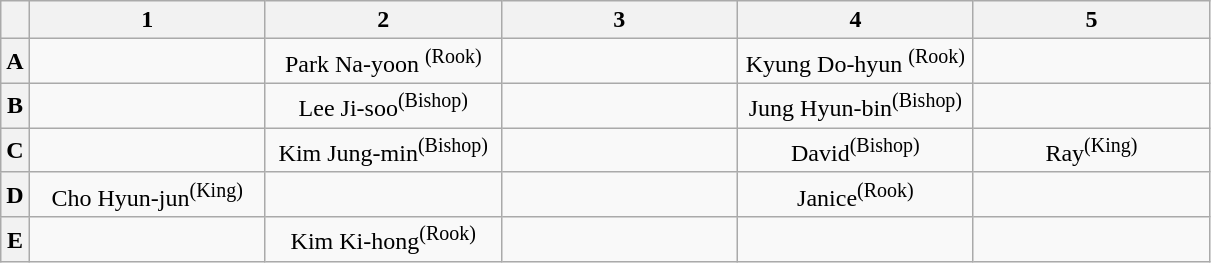<table class="wikitable" style="text-align:center">
<tr>
<th></th>
<th scope="col" style="width: 150px;">1</th>
<th scope="col" style="width: 150px;">2</th>
<th scope="col" style="width: 150px;">3</th>
<th scope="col" style="width: 150px;">4</th>
<th scope="col" style="width: 150px;">5</th>
</tr>
<tr>
<th scope="row">A</th>
<td></td>
<td style="background-color:blackwhite">Park Na-yoon <sup>(Rook)</sup></td>
<td></td>
<td>Kyung Do-hyun <sup>(Rook)</sup></td>
<td></td>
</tr>
<tr>
<th scope="row">B</th>
<td></td>
<td>Lee Ji-soo<sup>(Bishop)</sup></td>
<td></td>
<td>Jung Hyun-bin<sup>(Bishop)</sup></td>
<td></td>
</tr>
<tr>
<th scope="row">C</th>
<td></td>
<td>Kim Jung-min<sup>(Bishop)</sup></td>
<td></td>
<td>David<sup>(Bishop)</sup></td>
<td>Ray<sup>(King)</sup></td>
</tr>
<tr>
<th scope="row">D</th>
<td>Cho Hyun-jun<sup>(King)</sup></td>
<td></td>
<td></td>
<td>Janice<sup>(Rook)</sup></td>
<td></td>
</tr>
<tr>
<th scope="row">E</th>
<td></td>
<td>Kim Ki-hong<sup>(Rook)</sup></td>
<td></td>
<td></td>
<td></td>
</tr>
</table>
